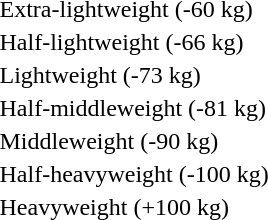<table>
<tr>
<td rowspan=2>Extra-lightweight (-60 kg)</td>
<td rowspan=2></td>
<td rowspan=2></td>
<td></td>
</tr>
<tr>
<td></td>
</tr>
<tr>
<td rowspan=2>Half-lightweight (-66 kg)</td>
<td rowspan=2></td>
<td rowspan=2></td>
<td></td>
</tr>
<tr>
<td></td>
</tr>
<tr>
<td rowspan=2>Lightweight (-73 kg)</td>
<td rowspan=2></td>
<td rowspan=2></td>
<td></td>
</tr>
<tr>
<td></td>
</tr>
<tr>
<td rowspan=2>Half-middleweight (-81 kg)</td>
<td rowspan=2></td>
<td rowspan=2></td>
<td></td>
</tr>
<tr>
<td></td>
</tr>
<tr>
<td rowspan=2>Middleweight (-90 kg)</td>
<td rowspan=2></td>
<td rowspan=2></td>
<td></td>
</tr>
<tr>
<td></td>
</tr>
<tr>
<td rowspan=2>Half-heavyweight  (-100 kg)</td>
<td rowspan=2></td>
<td rowspan=2></td>
<td></td>
</tr>
<tr>
<td></td>
</tr>
<tr>
<td rowspan=2>Heavyweight (+100 kg)</td>
<td rowspan=2></td>
<td rowspan=2></td>
<td></td>
</tr>
<tr>
<td></td>
</tr>
</table>
